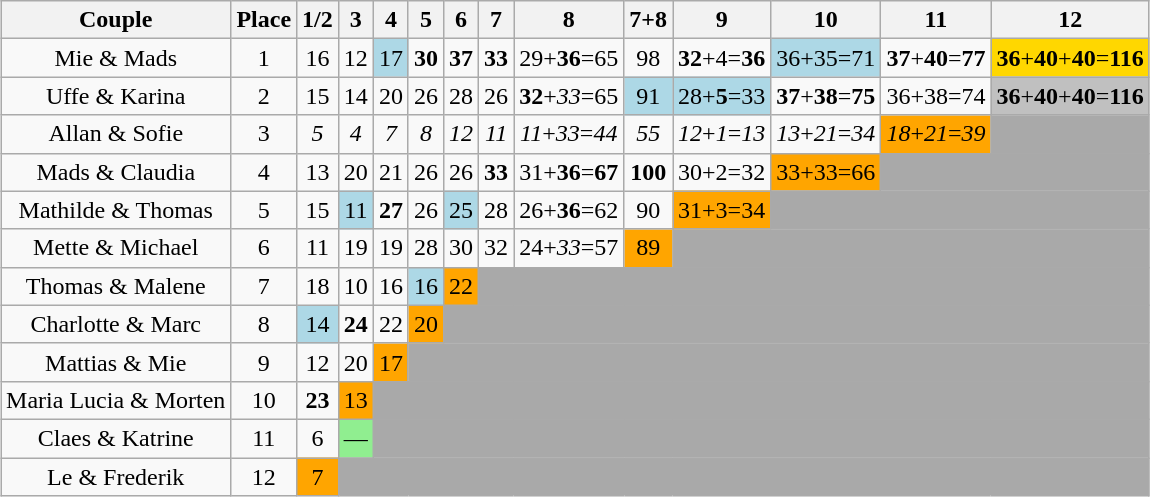<table class="wikitable sortable" style="text-align:center;margin:auto;">
<tr>
<th>Couple</th>
<th>Place</th>
<th>1/2</th>
<th>3</th>
<th>4</th>
<th>5</th>
<th>6</th>
<th>7</th>
<th>8</th>
<th>7+8</th>
<th>9</th>
<th>10</th>
<th>11</th>
<th>12</th>
</tr>
<tr>
<td style="text-align:center;">Mie & Mads</td>
<td>1</td>
<td>16</td>
<td>12</td>
<td style="background:lightblue">17</td>
<td><span><strong>30</strong></span></td>
<td><span><strong>37</strong></span></td>
<td><span><strong>33</strong></span></td>
<td>29+<span><strong>36</strong></span>=65</td>
<td>98</td>
<td><span><strong>32</strong></span>+4=<span><strong>36</strong></span></td>
<td style="background:lightblue">36+35=71</td>
<td><span><strong>37</strong></span>+<span><strong>40</strong></span>=<span><strong>77</strong></span></td>
<td style="background:gold"><strong>36</strong>+<strong>40</strong>+<strong>40</strong>=<strong>116</strong></td>
</tr>
<tr>
<td style="text-align:center;">Uffe & Karina</td>
<td>2</td>
<td>15</td>
<td>14</td>
<td>20</td>
<td>26</td>
<td>28</td>
<td>26</td>
<td><span><strong>32</strong></span>+<span><em>33</em></span>=65</td>
<td style="background:lightblue">91</td>
<td style="background:lightblue">28+<span><strong>5</strong></span>=33</td>
<td><span><strong>37</strong></span>+<span><strong>38</strong></span>=<span><strong>75</strong></span></td>
<td>36+38=74</td>
<td style="background:silver"><strong>36</strong>+<strong>40</strong>+<strong>40</strong>=<strong>116</strong></td>
</tr>
<tr>
<td style="text-align:center;">Allan & Sofie</td>
<td>3</td>
<td><span><em>5</em></span></td>
<td><span><em>4</em></span></td>
<td><span><em>7</em></span></td>
<td><span><em>8</em></span></td>
<td><span><em>12</em></span></td>
<td><span><em>11</em></span></td>
<td><span><em>11</em></span>+<span><em>33</em></span>=<span><em>44</em></span></td>
<td><span><em>55</em></span></td>
<td><span><em>12</em></span>+<span><em>1</em></span>=<span><em>13</em></span></td>
<td><span><em>13</em></span>+<span><em>21</em></span>=<span><em>34</em></span></td>
<td style="background:Orange"><span><em>18</em></span>+<span><em>21</em></span>=<span><em>39</em></span></td>
<td style="background:darkgray;" colspan="15"></td>
</tr>
<tr>
<td style="text-align:center;">Mads & Claudia</td>
<td>4</td>
<td>13</td>
<td>20</td>
<td>21</td>
<td>26</td>
<td>26</td>
<td><span><strong>33</strong></span></td>
<td>31+<span><strong>36</strong></span>=<span><strong>67</strong></span></td>
<td><span><strong>100</strong></span></td>
<td>30+2=32</td>
<td style="background:orange">33+33=66</td>
<td style="background:darkgray;" colspan="15"></td>
</tr>
<tr>
<td style="text-align:center;">Mathilde & Thomas</td>
<td>5</td>
<td>15</td>
<td style="background:lightblue">11</td>
<td><span><strong>27</strong></span></td>
<td>26</td>
<td style="background:lightblue">25</td>
<td>28</td>
<td>26+<span><strong>36</strong></span>=62</td>
<td>90</td>
<td style="background:orange">31+3=34</td>
<td style="background:darkgray;" colspan="15"></td>
</tr>
<tr>
<td style="text-align:center;">Mette & Michael</td>
<td>6</td>
<td>11</td>
<td>19</td>
<td>19</td>
<td>28</td>
<td>30</td>
<td>32</td>
<td>24+<span><em>33</em></span>=57</td>
<td style="background:orange">89</td>
<td colspan="15" style="background:darkgray;"></td>
</tr>
<tr>
<td style="text-align:center;">Thomas & Malene</td>
<td>7</td>
<td>18</td>
<td>10</td>
<td>16</td>
<td style="background:lightblue">16</td>
<td style="background:orange">22</td>
<td colspan="16" style="background:darkgray;"></td>
</tr>
<tr>
<td style="text-align:center;">Charlotte & Marc</td>
<td>8</td>
<td bgcolor="lightblue">14</td>
<td><span><strong>24</strong></span></td>
<td>22</td>
<td style="background:orange">20</td>
<td colspan="16" style="background:darkgray;"></td>
</tr>
<tr>
<td style="text-align:center;">Mattias & Mie</td>
<td>9</td>
<td>12</td>
<td>20</td>
<td style="background:orange">17</td>
<td colspan="16" style="background:darkgray;"></td>
</tr>
<tr>
<td style="text-align:center;">Maria Lucia & Morten</td>
<td>10</td>
<td><span><strong>23</strong></span></td>
<td style="background:orange">13</td>
<td colspan="16" style="background:darkgray;"></td>
</tr>
<tr>
<td style="text-align:center;">Claes & Katrine</td>
<td>11</td>
<td>6</td>
<td style="background:lightgreen;">—</td>
<td colspan="16" style="background:darkgray;"></td>
</tr>
<tr>
<td style="text-align:center;">Le & Frederik</td>
<td>12</td>
<td bgcolor=orange>7</td>
<td colspan="16" style="background:darkgray;"></td>
</tr>
</table>
